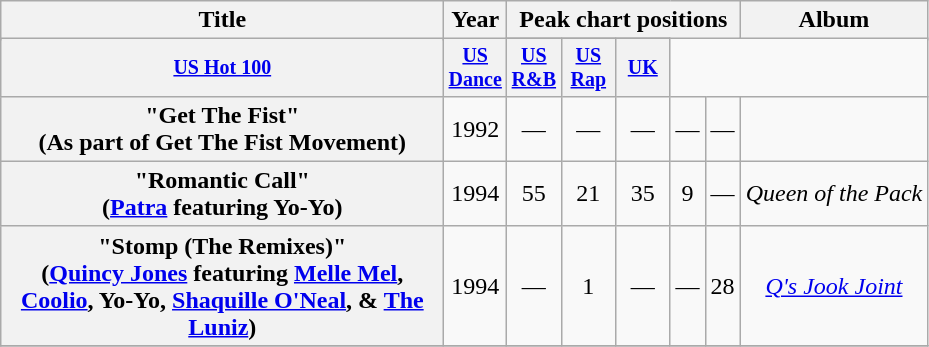<table class="wikitable plainrowheaders" style="text-align:center;" border="1">
<tr>
<th scope="col" rowspan="2" style="width:18em;">Title</th>
<th scope="col" rowspan="2">Year</th>
<th scope="col" colspan="5">Peak chart positions</th>
<th scope="col" rowspan="2">Album</th>
</tr>
<tr>
</tr>
<tr style="font-size:smaller;">
<th width="30"><a href='#'>US Hot 100</a><br></th>
<th width="30"><a href='#'>US Dance</a><br></th>
<th width="30"><a href='#'>US R&B</a><br></th>
<th width="30"><a href='#'>US Rap</a><br></th>
<th width="30"><a href='#'>UK</a><br></th>
</tr>
<tr>
<th scope="row">"Get The Fist"<br><span>(As part of Get The Fist Movement)</span></th>
<td>1992</td>
<td align="center">—</td>
<td align="center">—</td>
<td align="center">—</td>
<td align="center">—</td>
<td align="center">—</td>
<td></td>
</tr>
<tr>
<th scope="row">"Romantic Call"<br><span>(<a href='#'>Patra</a> featuring Yo-Yo)</span></th>
<td>1994</td>
<td align="center">55</td>
<td align="center">21</td>
<td align="center">35</td>
<td align="center">9</td>
<td align="center">—</td>
<td><em>Queen of the Pack</em></td>
</tr>
<tr>
<th scope="row">"Stomp (The Remixes)"<br><span>(<a href='#'>Quincy Jones</a> featuring <a href='#'>Melle Mel</a>, <a href='#'>Coolio</a>, Yo-Yo, <a href='#'>Shaquille O'Neal</a>, & <a href='#'>The Luniz</a>)</span></th>
<td>1994</td>
<td align="center">—</td>
<td align="center">1</td>
<td align="center">—</td>
<td align="center">—</td>
<td align="center">28</td>
<td><em><a href='#'>Q's Jook Joint</a></em></td>
</tr>
<tr>
</tr>
</table>
